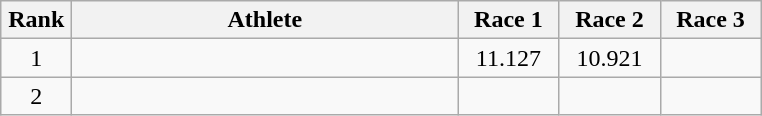<table class=wikitable style="text-align:center">
<tr>
<th width=40>Rank</th>
<th width=250>Athlete</th>
<th width=60>Race 1</th>
<th width=60>Race 2</th>
<th width=60>Race 3</th>
</tr>
<tr>
<td>1</td>
<td align=left></td>
<td>11.127</td>
<td>10.921</td>
<td></td>
</tr>
<tr>
<td>2</td>
<td align=left></td>
<td></td>
<td></td>
<td></td>
</tr>
</table>
